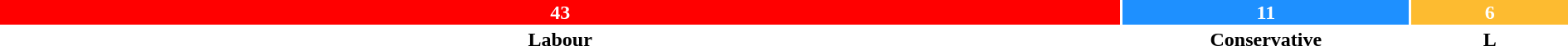<table style="width:100%; text-align:center;">
<tr style="color:white;">
<td style="background:red; width:71.6%;"><strong>43</strong></td>
<td style="background:dodgerblue; width:18.3%;"><strong>11</strong></td>
<td style="background:#FDBB30; width:10%;"><strong>6</strong></td>
</tr>
<tr>
<td><span><strong>Labour</strong></span></td>
<td><span><strong>Conservative</strong></span></td>
<td><span><strong>L</strong></span></td>
</tr>
</table>
